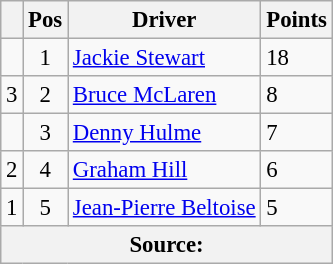<table class="wikitable" style="font-size: 95%;">
<tr>
<th></th>
<th>Pos</th>
<th>Driver</th>
<th>Points</th>
</tr>
<tr>
<td align="left"></td>
<td align="center">1</td>
<td> <a href='#'>Jackie Stewart</a></td>
<td align="left">18</td>
</tr>
<tr>
<td align="left"> 3</td>
<td align="center">2</td>
<td> <a href='#'>Bruce McLaren</a></td>
<td align="left">8</td>
</tr>
<tr>
<td align="left"></td>
<td align="center">3</td>
<td> <a href='#'>Denny Hulme</a></td>
<td align="left">7</td>
</tr>
<tr>
<td align="left"> 2</td>
<td align="center">4</td>
<td> <a href='#'>Graham Hill</a></td>
<td align="left">6</td>
</tr>
<tr>
<td align="left"> 1</td>
<td align="center">5</td>
<td> <a href='#'>Jean-Pierre Beltoise</a></td>
<td align="left">5</td>
</tr>
<tr>
<th colspan=4>Source: </th>
</tr>
</table>
